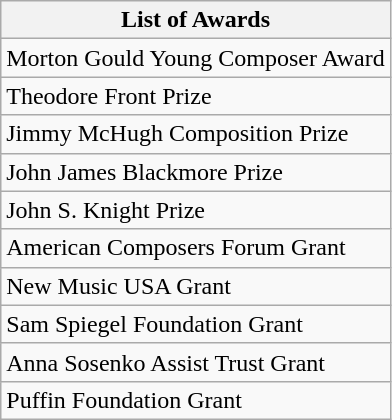<table class="wikitable">
<tr>
<th>List of Awards</th>
</tr>
<tr>
<td>Morton Gould Young Composer Award</td>
</tr>
<tr>
<td>Theodore Front Prize</td>
</tr>
<tr>
<td>Jimmy McHugh Composition Prize</td>
</tr>
<tr>
<td>John James Blackmore Prize</td>
</tr>
<tr>
<td>John S. Knight Prize</td>
</tr>
<tr>
<td>American Composers Forum Grant</td>
</tr>
<tr>
<td>New Music USA Grant</td>
</tr>
<tr>
<td>Sam Spiegel Foundation Grant</td>
</tr>
<tr>
<td>Anna Sosenko Assist Trust Grant</td>
</tr>
<tr>
<td>Puffin Foundation Grant</td>
</tr>
</table>
